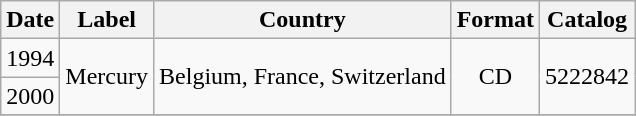<table class="wikitable">
<tr>
<th>Date</th>
<th>Label</th>
<th>Country</th>
<th>Format</th>
<th>Catalog</th>
</tr>
<tr>
<td align=center>1994</td>
<td rowspan=2 align=center>Mercury</td>
<td rowspan=2 align=center>Belgium, France, Switzerland</td>
<td rowspan=2 align=center>CD</td>
<td rowspan=2 align=center>5222842</td>
</tr>
<tr>
<td align=center>2000</td>
</tr>
<tr>
</tr>
</table>
